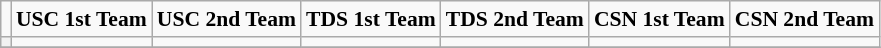<table class="wikitable" style="white-space:nowrap; font-size:90%;">
<tr>
<td></td>
<td><strong>USC 1st Team</strong></td>
<td><strong>USC 2nd Team</strong></td>
<td><strong>TDS 1st Team</strong></td>
<td><strong>TDS 2nd Team</strong></td>
<td><strong>CSN 1st Team</strong></td>
<td><strong>CSN 2nd Team</strong></td>
</tr>
<tr>
<th></th>
<td></td>
<td></td>
<td></td>
<td></td>
<td></td>
<td></td>
</tr>
<tr>
</tr>
</table>
